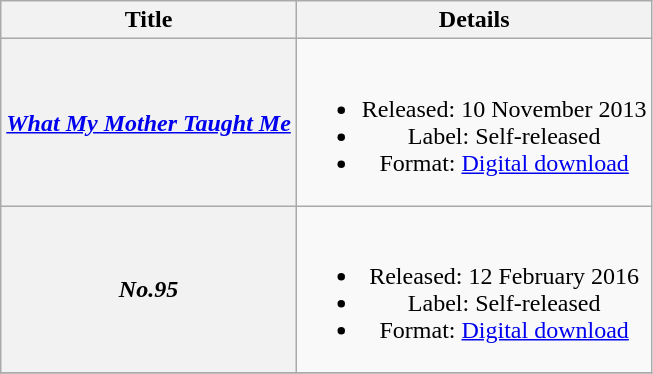<table class="wikitable plainrowheaders" style="text-align:center;">
<tr>
<th scope="col">Title</th>
<th scope="col">Details</th>
</tr>
<tr>
<th scope="row"><em><a href='#'>What My Mother Taught Me</a></em></th>
<td><br><ul><li>Released: 10 November 2013</li><li>Label: Self-released</li><li>Format: <a href='#'>Digital download</a></li></ul></td>
</tr>
<tr>
<th scope="row"><em>No.95</em></th>
<td><br><ul><li>Released: 12 February 2016</li><li>Label: Self-released</li><li>Format: <a href='#'>Digital download</a></li></ul></td>
</tr>
<tr>
</tr>
</table>
